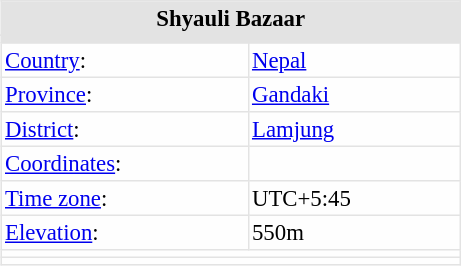<table border="1" cellpadding="2" style="float:right; border-collapse:collapse; border-color:#e3e3e3; background-color:#fefefe; width:307px; margin-bottom:15px; margin-left:1em; font-size:95%;">
<tr>
<th style="background: #e3e3e3;" colspan="2"><strong>Shyauli Bazaar</strong></th>
</tr>
<tr style="background: #ffffff;" align="center">
</tr>
<tr style="background: #e3e3e3;">
<th colspan="2"></th>
</tr>
<tr>
<td><a href='#'>Country</a>:</td>
<td> <a href='#'>Nepal</a></td>
</tr>
<tr>
<td><a href='#'>Province</a>:</td>
<td><a href='#'>Gandaki</a></td>
</tr>
<tr>
<td><a href='#'>District</a>:</td>
<td><a href='#'>Lamjung</a></td>
</tr>
<tr>
<td><a href='#'>Coordinates</a>:</td>
<td></td>
</tr>
<tr>
<td><a href='#'>Time zone</a>:</td>
<td>UTC+5:45</td>
</tr>
<tr>
<td><a href='#'>Elevation</a>:</td>
<td>550m</td>
</tr>
<tr>
<th colspan="2"></th>
</tr>
<tr>
<th colspan="2"></th>
</tr>
</table>
